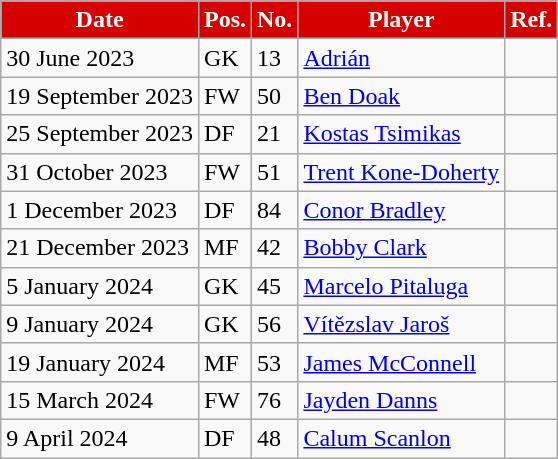<table class="wikitable plainrowheaders sortable">
<tr>
<th style="background:#d50000; color:white;"><strong>Date</strong></th>
<th style="background:#d50000; color:white;"><strong>Pos.</strong></th>
<th style="background:#d50000; color:white;"><strong>No.</strong></th>
<th style="background:#d50000; color:white;"><strong>Player</strong></th>
<th style="background:#d50000; color:white;"><strong>Ref.</strong></th>
</tr>
<tr>
<td>30 June 2023</td>
<td>GK</td>
<td>13</td>
<td> <a href='#'>Adrián</a></td>
<td></td>
</tr>
<tr>
<td>19 September 2023</td>
<td>FW</td>
<td>50</td>
<td> <a href='#'>Ben Doak</a></td>
<td></td>
</tr>
<tr>
<td>25 September 2023</td>
<td>DF</td>
<td>21</td>
<td> <a href='#'>Kostas Tsimikas</a></td>
<td></td>
</tr>
<tr>
<td>31 October 2023</td>
<td>FW</td>
<td>51</td>
<td> <a href='#'>Trent Kone-Doherty</a></td>
<td></td>
</tr>
<tr>
<td>1 December 2023</td>
<td>DF</td>
<td>84</td>
<td> <a href='#'>Conor Bradley</a></td>
<td></td>
</tr>
<tr>
<td>21 December 2023</td>
<td>MF</td>
<td>42</td>
<td> <a href='#'>Bobby Clark</a></td>
<td></td>
</tr>
<tr>
<td>5 January 2024</td>
<td>GK</td>
<td>45</td>
<td> <a href='#'>Marcelo Pitaluga</a></td>
<td></td>
</tr>
<tr>
<td>9 January 2024</td>
<td>GK</td>
<td>56</td>
<td> <a href='#'>Vítězslav Jaroš</a></td>
<td></td>
</tr>
<tr>
<td>19 January 2024</td>
<td>MF</td>
<td>53</td>
<td> <a href='#'>James McConnell</a></td>
<td></td>
</tr>
<tr>
<td>15 March 2024</td>
<td>FW</td>
<td>76</td>
<td> <a href='#'>Jayden Danns</a></td>
<td></td>
</tr>
<tr>
<td>9 April 2024</td>
<td>DF</td>
<td>48</td>
<td> <a href='#'>Calum Scanlon</a></td>
<td></td>
</tr>
</table>
